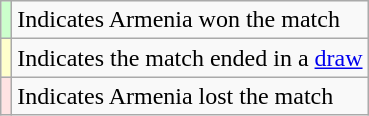<table class="wikitable plainrowheaders">
<tr>
<th scope="row" style="text-align:center; background:#CCFFCC"></th>
<td>Indicates Armenia won the match</td>
</tr>
<tr>
<th scope="row" style="text-align:center; background:#FFFFCC"></th>
<td>Indicates the match ended in a <a href='#'>draw</a></td>
</tr>
<tr>
<th scope="row" style="text-align:center; background:#FFE3E3"></th>
<td>Indicates Armenia lost the match</td>
</tr>
</table>
